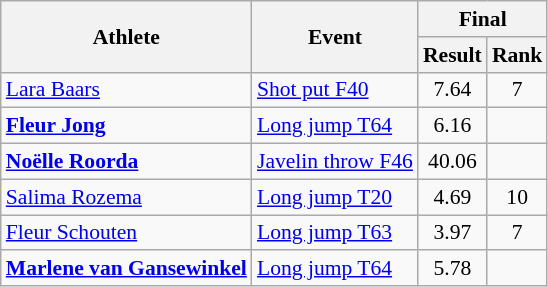<table class=wikitable style="font-size:90%">
<tr>
<th rowspan="2">Athlete</th>
<th rowspan="2">Event</th>
<th colspan="2">Final</th>
</tr>
<tr>
<th>Result</th>
<th>Rank</th>
</tr>
<tr align=center>
<td align=left><a href='#'>Lara Baars</a></td>
<td align=left><a href='#'>Shot put F40</a></td>
<td>7.64</td>
<td>7</td>
</tr>
<tr align=center>
<td align=left><strong><a href='#'>Fleur Jong</a></strong></td>
<td align=left><a href='#'>Long jump T64</a></td>
<td>6.16</td>
<td></td>
</tr>
<tr align=center>
<td align=left><strong><a href='#'>Noëlle Roorda</a></strong></td>
<td align=left><a href='#'>Javelin throw F46</a></td>
<td>40.06</td>
<td></td>
</tr>
<tr align=center>
<td align=left><a href='#'>Salima Rozema</a></td>
<td align=left><a href='#'>Long jump T20</a></td>
<td>4.69</td>
<td>10</td>
</tr>
<tr align=center>
<td align=left><a href='#'>Fleur Schouten</a></td>
<td align=left><a href='#'>Long jump T63</a></td>
<td>3.97</td>
<td>7</td>
</tr>
<tr align=center>
<td align=left><strong><a href='#'>Marlene van Gansewinkel</a></strong></td>
<td align=left><a href='#'>Long jump T64</a></td>
<td>5.78</td>
<td></td>
</tr>
</table>
